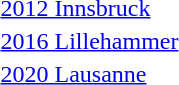<table>
<tr>
<td><a href='#'>2012 Innsbruck</a><br></td>
<td></td>
<td></td>
<td></td>
</tr>
<tr>
<td><a href='#'>2016 Lillehammer</a><br></td>
<td></td>
<td></td>
<td></td>
</tr>
<tr>
<td><a href='#'>2020 Lausanne</a><br></td>
<td></td>
<td></td>
<td></td>
</tr>
</table>
